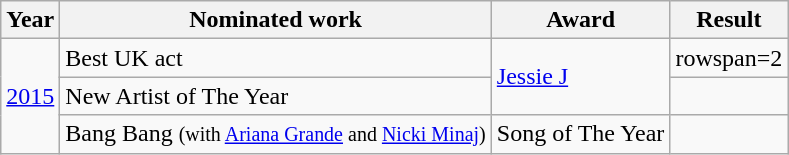<table class="wikitable">
<tr>
<th>Year</th>
<th>Nominated work</th>
<th>Award</th>
<th>Result</th>
</tr>
<tr>
<td rowspan="3"><a href='#'>2015</a></td>
<td>Best UK act</td>
<td rowspan="2"><a href='#'>Jessie J</a></td>
<td>rowspan=2 </td>
</tr>
<tr>
<td>New Artist of The Year</td>
</tr>
<tr>
<td>Bang Bang <small>(with <a href='#'>Ariana Grande</a> and <a href='#'>Nicki Minaj</a>)</small></td>
<td>Song of The Year</td>
<td></td>
</tr>
</table>
